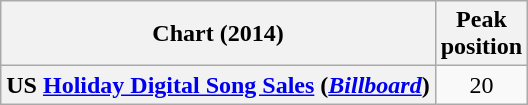<table class="wikitable sortable plainrowheaders" style="text-align:center">
<tr>
<th scope="col">Chart (2014)</th>
<th scope="col">Peak<br>position</th>
</tr>
<tr>
<th scope="row">US <a href='#'>Holiday Digital Song Sales</a> (<em><a href='#'>Billboard</a></em>)</th>
<td>20</td>
</tr>
</table>
